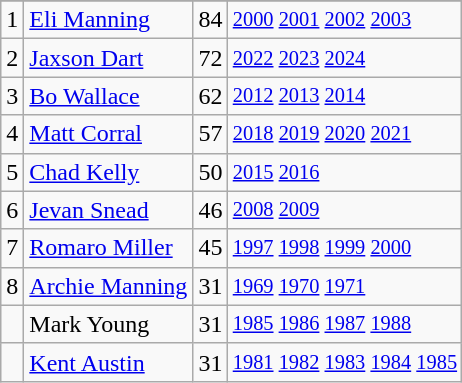<table class="wikitable">
<tr>
</tr>
<tr>
<td>1</td>
<td><a href='#'>Eli Manning</a></td>
<td>84</td>
<td style="font-size:85%;"><a href='#'>2000</a> <a href='#'>2001</a> <a href='#'>2002</a> <a href='#'>2003</a></td>
</tr>
<tr>
<td>2</td>
<td><a href='#'>Jaxson Dart</a></td>
<td>72</td>
<td style="font-size:85%;"><a href='#'>2022</a> <a href='#'>2023</a> <a href='#'>2024</a></td>
</tr>
<tr>
<td>3</td>
<td><a href='#'>Bo Wallace</a></td>
<td>62</td>
<td style="font-size:85%;"><a href='#'>2012</a> <a href='#'>2013</a> <a href='#'>2014</a></td>
</tr>
<tr>
<td>4</td>
<td><a href='#'>Matt Corral</a></td>
<td>57</td>
<td style="font-size:85%;"><a href='#'>2018</a> <a href='#'>2019</a> <a href='#'>2020</a> <a href='#'>2021</a></td>
</tr>
<tr>
<td>5</td>
<td><a href='#'>Chad Kelly</a></td>
<td>50</td>
<td style="font-size:85%;"><a href='#'>2015</a> <a href='#'>2016</a></td>
</tr>
<tr>
<td>6</td>
<td><a href='#'>Jevan Snead</a></td>
<td>46</td>
<td style="font-size:85%;"><a href='#'>2008</a> <a href='#'>2009</a></td>
</tr>
<tr>
<td>7</td>
<td><a href='#'>Romaro Miller</a></td>
<td>45</td>
<td style="font-size:85%;"><a href='#'>1997</a> <a href='#'>1998</a> <a href='#'>1999</a> <a href='#'>2000</a></td>
</tr>
<tr>
<td>8</td>
<td><a href='#'>Archie Manning</a></td>
<td>31</td>
<td style="font-size:85%;"><a href='#'>1969</a> <a href='#'>1970</a> <a href='#'>1971</a></td>
</tr>
<tr>
<td></td>
<td>Mark Young</td>
<td>31</td>
<td style="font-size:85%;"><a href='#'>1985</a> <a href='#'>1986</a> <a href='#'>1987</a> <a href='#'>1988</a></td>
</tr>
<tr>
<td></td>
<td><a href='#'>Kent Austin</a></td>
<td>31</td>
<td style="font-size:85%;"><a href='#'>1981</a> <a href='#'>1982</a> <a href='#'>1983</a> <a href='#'>1984</a> <a href='#'>1985</a></td>
</tr>
</table>
